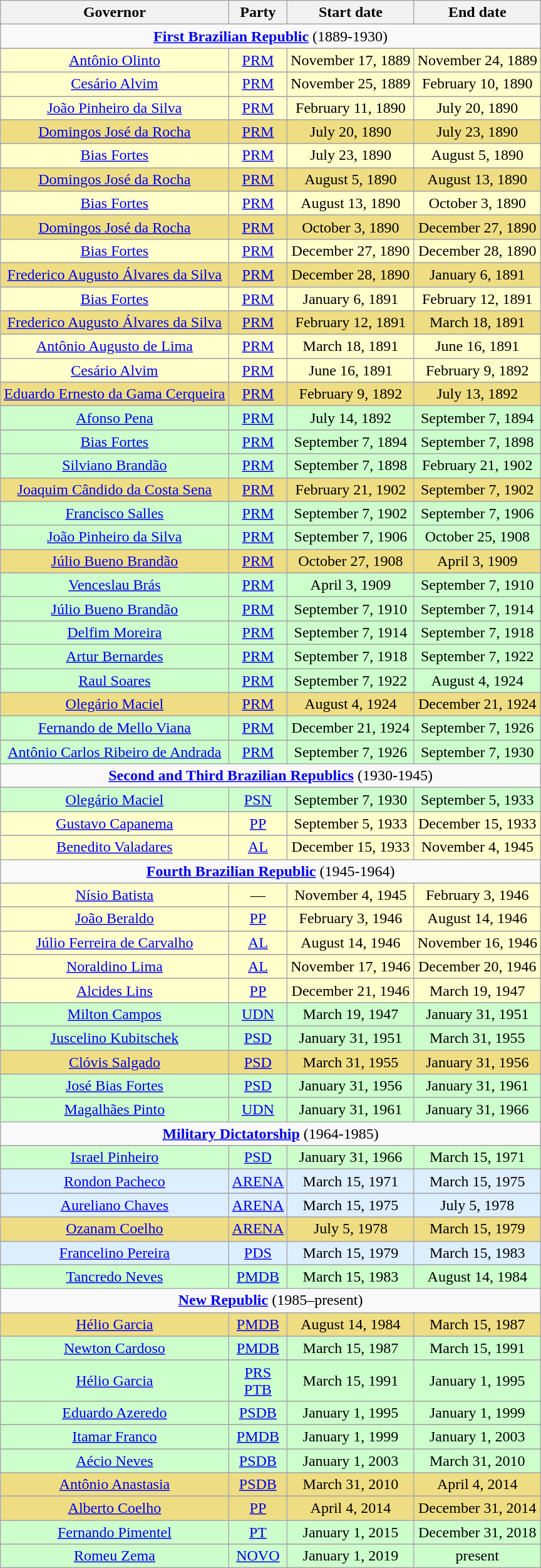<table class=wikitable style="text-align:center">
<tr>
<th>Governor</th>
<th>Party</th>
<th>Start date</th>
<th>End date</th>
</tr>
<tr>
<td colspan=7><strong><a href='#'>First Brazilian Republic</a></strong> (1889-1930)</td>
</tr>
<tr>
</tr>
<tr style="background:#FFFFCC">
<td><a href='#'>Antônio Olinto</a></td>
<td><a href='#'>PRM</a></td>
<td>November 17, 1889</td>
<td>November 24, 1889</td>
</tr>
<tr>
</tr>
<tr style="background:#FFFFCC">
<td><a href='#'>Cesário Alvim</a></td>
<td><a href='#'>PRM</a></td>
<td>November 25, 1889</td>
<td>February 10, 1890</td>
</tr>
<tr>
</tr>
<tr style="background:#FFFFCC">
<td><a href='#'>João Pinheiro da Silva</a></td>
<td><a href='#'>PRM</a></td>
<td>February 11, 1890</td>
<td>July 20, 1890</td>
</tr>
<tr>
</tr>
<tr style="background:#EEDD82">
<td><a href='#'>Domingos José da Rocha</a></td>
<td><a href='#'>PRM</a></td>
<td>July 20, 1890</td>
<td>July 23, 1890</td>
</tr>
<tr>
</tr>
<tr style="background:#FFFFCC">
<td><a href='#'>Bias Fortes</a></td>
<td><a href='#'>PRM</a></td>
<td>July 23, 1890</td>
<td>August 5, 1890</td>
</tr>
<tr>
</tr>
<tr style="background:#EEDD82">
<td><a href='#'>Domingos José da Rocha</a></td>
<td><a href='#'>PRM</a></td>
<td>August 5, 1890</td>
<td>August 13, 1890</td>
</tr>
<tr>
</tr>
<tr style="background:#FFFFCC">
<td><a href='#'>Bias Fortes</a></td>
<td><a href='#'>PRM</a></td>
<td>August 13, 1890</td>
<td>October 3, 1890</td>
</tr>
<tr>
</tr>
<tr style="background:#EEDD82">
<td><a href='#'>Domingos José da Rocha</a></td>
<td><a href='#'>PRM</a></td>
<td>October 3, 1890</td>
<td>December 27, 1890</td>
</tr>
<tr>
</tr>
<tr style="background:#FFFFCC">
<td><a href='#'>Bias Fortes</a></td>
<td><a href='#'>PRM</a></td>
<td>December 27, 1890</td>
<td>December 28, 1890</td>
</tr>
<tr>
</tr>
<tr style="background:#EEDD82">
<td><a href='#'>Frederico Augusto Álvares da Silva</a></td>
<td><a href='#'>PRM</a></td>
<td>December 28, 1890</td>
<td>January 6, 1891</td>
</tr>
<tr>
</tr>
<tr style="background:#FFFFCC">
<td><a href='#'>Bias Fortes</a></td>
<td><a href='#'>PRM</a></td>
<td>January 6, 1891</td>
<td>February 12, 1891</td>
</tr>
<tr>
</tr>
<tr style="background:#EEDD82">
<td><a href='#'>Frederico Augusto Álvares da Silva</a></td>
<td><a href='#'>PRM</a></td>
<td>February 12, 1891</td>
<td>March 18, 1891</td>
</tr>
<tr>
</tr>
<tr style="background:#FFFFCC">
<td><a href='#'>Antônio Augusto de Lima</a></td>
<td><a href='#'>PRM</a></td>
<td>March 18, 1891</td>
<td>June 16, 1891</td>
</tr>
<tr>
</tr>
<tr style="background:#FFFFCC">
<td><a href='#'>Cesário Alvim</a></td>
<td><a href='#'>PRM</a></td>
<td>June 16, 1891</td>
<td>February 9, 1892</td>
</tr>
<tr>
</tr>
<tr style="background:#EEDD82">
<td><a href='#'>Eduardo Ernesto da Gama Cerqueira</a></td>
<td><a href='#'>PRM</a></td>
<td>February 9, 1892</td>
<td>July 13, 1892</td>
</tr>
<tr>
</tr>
<tr style="background:#CCFFCC">
<td><a href='#'>Afonso Pena</a></td>
<td><a href='#'>PRM</a></td>
<td>July 14, 1892</td>
<td>September 7, 1894</td>
</tr>
<tr>
</tr>
<tr style="background:#CCFFCC">
<td><a href='#'>Bias Fortes</a></td>
<td><a href='#'>PRM</a></td>
<td>September 7, 1894</td>
<td>September 7, 1898</td>
</tr>
<tr>
</tr>
<tr style="background:#CCFFCC">
<td><a href='#'>Silviano Brandão</a></td>
<td><a href='#'>PRM</a></td>
<td>September 7, 1898</td>
<td>February 21, 1902</td>
</tr>
<tr>
</tr>
<tr style="background:#EEDD82">
<td><a href='#'>Joaquim Cândido da Costa Sena</a></td>
<td><a href='#'>PRM</a></td>
<td>February 21, 1902</td>
<td>September 7, 1902</td>
</tr>
<tr>
</tr>
<tr style="background:#CCFFCC">
<td><a href='#'>Francisco Salles</a></td>
<td><a href='#'>PRM</a></td>
<td>September 7, 1902</td>
<td>September 7, 1906</td>
</tr>
<tr>
</tr>
<tr style="background:#CCFFCC">
<td><a href='#'>João Pinheiro da Silva</a></td>
<td><a href='#'>PRM</a></td>
<td>September 7, 1906</td>
<td>October 25, 1908</td>
</tr>
<tr>
</tr>
<tr style="background:#EEDD82">
<td><a href='#'>Júlio Bueno Brandão</a></td>
<td><a href='#'>PRM</a></td>
<td>October 27, 1908</td>
<td>April 3, 1909</td>
</tr>
<tr>
</tr>
<tr style="background:#CCFFCC">
<td><a href='#'>Venceslau Brás</a></td>
<td><a href='#'>PRM</a></td>
<td>April 3, 1909</td>
<td>September 7, 1910</td>
</tr>
<tr>
</tr>
<tr style="background:#CCFFCC">
<td><a href='#'>Júlio Bueno Brandão</a></td>
<td><a href='#'>PRM</a></td>
<td>September 7, 1910</td>
<td>September 7, 1914</td>
</tr>
<tr>
</tr>
<tr style="background:#CCFFCC">
<td><a href='#'>Delfim Moreira</a></td>
<td><a href='#'>PRM</a></td>
<td>September 7, 1914</td>
<td>September 7, 1918</td>
</tr>
<tr>
</tr>
<tr style="background:#CCFFCC">
<td><a href='#'>Artur Bernardes</a></td>
<td><a href='#'>PRM</a></td>
<td>September 7, 1918</td>
<td>September 7, 1922</td>
</tr>
<tr>
</tr>
<tr style="background:#CCFFCC">
<td><a href='#'>Raul Soares</a></td>
<td><a href='#'>PRM</a></td>
<td>September 7, 1922</td>
<td>August 4, 1924</td>
</tr>
<tr>
</tr>
<tr style="background:#EEDD82">
<td><a href='#'>Olegário Maciel</a></td>
<td><a href='#'>PRM</a></td>
<td>August 4, 1924</td>
<td>December 21, 1924</td>
</tr>
<tr>
</tr>
<tr style="background:#CCFFCC">
<td><a href='#'>Fernando de Mello Viana</a></td>
<td><a href='#'>PRM</a></td>
<td>December 21, 1924</td>
<td>September 7, 1926</td>
</tr>
<tr>
</tr>
<tr style="background:#CCFFCC">
<td><a href='#'>Antônio Carlos Ribeiro de Andrada</a></td>
<td><a href='#'>PRM</a></td>
<td>September 7, 1926</td>
<td>September 7, 1930</td>
</tr>
<tr>
<td colspan=7><strong><a href='#'>Second and Third Brazilian Republics</a></strong> (1930-1945)</td>
</tr>
<tr>
</tr>
<tr style="background:#CCFFCC">
<td><a href='#'>Olegário Maciel</a></td>
<td><a href='#'>PSN</a></td>
<td>September 7, 1930</td>
<td>September 5, 1933</td>
</tr>
<tr>
</tr>
<tr style="background:#FFFFCC">
<td><a href='#'>Gustavo Capanema</a></td>
<td><a href='#'>PP</a></td>
<td>September 5, 1933</td>
<td>December 15, 1933</td>
</tr>
<tr>
</tr>
<tr style="background:#FFFFCC">
<td><a href='#'>Benedito Valadares</a></td>
<td><a href='#'>AL</a></td>
<td>December 15, 1933</td>
<td>November 4, 1945</td>
</tr>
<tr>
<td colspan=7><strong><a href='#'>Fourth Brazilian Republic</a></strong> (1945-1964)</td>
</tr>
<tr>
</tr>
<tr style="background:#FFFFCC">
<td><a href='#'>Nísio Batista</a></td>
<td>—</td>
<td>November 4, 1945</td>
<td>February 3, 1946</td>
</tr>
<tr>
</tr>
<tr style="background:#FFFFCC">
<td><a href='#'>João Beraldo</a></td>
<td><a href='#'>PP</a></td>
<td>February 3, 1946</td>
<td>August 14, 1946</td>
</tr>
<tr>
</tr>
<tr style="background:#FFFFCC">
<td><a href='#'>Júlio Ferreira de Carvalho</a></td>
<td><a href='#'>AL</a></td>
<td>August 14, 1946</td>
<td>November 16, 1946</td>
</tr>
<tr>
</tr>
<tr style="background:#FFFFCC">
<td><a href='#'>Noraldino Lima</a></td>
<td><a href='#'>AL</a></td>
<td>November 17, 1946</td>
<td>December 20, 1946</td>
</tr>
<tr>
</tr>
<tr style="background:#FFFFCC">
<td><a href='#'>Alcides Lins</a></td>
<td><a href='#'>PP</a></td>
<td>December 21, 1946</td>
<td>March 19, 1947</td>
</tr>
<tr>
</tr>
<tr style="background:#CCFFCC">
<td><a href='#'>Milton Campos</a></td>
<td><a href='#'>UDN</a></td>
<td>March 19, 1947</td>
<td>January 31, 1951</td>
</tr>
<tr>
</tr>
<tr style="background:#CCFFCC">
<td><a href='#'>Juscelino Kubitschek</a></td>
<td><a href='#'>PSD</a></td>
<td>January 31, 1951</td>
<td>March 31, 1955</td>
</tr>
<tr>
</tr>
<tr style="background:#EEDD82">
<td><a href='#'>Clóvis Salgado</a></td>
<td><a href='#'>PSD</a></td>
<td>March 31, 1955</td>
<td>January 31, 1956</td>
</tr>
<tr>
</tr>
<tr style="background:#CCFFCC">
<td><a href='#'>José Bias Fortes</a></td>
<td><a href='#'>PSD</a></td>
<td>January 31, 1956</td>
<td>January 31, 1961</td>
</tr>
<tr>
</tr>
<tr style="background:#CCFFCC">
<td><a href='#'>Magalhães Pinto</a></td>
<td><a href='#'>UDN</a></td>
<td>January 31, 1961</td>
<td>January 31, 1966</td>
</tr>
<tr>
<td colspan=7><strong><a href='#'>Military Dictatorship</a></strong> (1964-1985)</td>
</tr>
<tr>
</tr>
<tr style="background:#CCFFCC">
<td><a href='#'>Israel Pinheiro</a></td>
<td><a href='#'>PSD</a></td>
<td>January 31, 1966</td>
<td>March 15, 1971</td>
</tr>
<tr>
</tr>
<tr style="background:#DDEEFF">
<td><a href='#'>Rondon Pacheco</a></td>
<td><a href='#'>ARENA</a></td>
<td>March 15, 1971</td>
<td>March 15, 1975</td>
</tr>
<tr>
</tr>
<tr style="background:#DDEEFF">
<td><a href='#'>Aureliano Chaves</a></td>
<td><a href='#'>ARENA</a></td>
<td>March 15, 1975</td>
<td>July 5, 1978</td>
</tr>
<tr>
</tr>
<tr style="background:#EEDD82">
<td><a href='#'>Ozanam Coelho</a></td>
<td><a href='#'>ARENA</a></td>
<td>July 5, 1978</td>
<td>March 15, 1979</td>
</tr>
<tr>
</tr>
<tr style="background:#DDEEFF">
<td><a href='#'>Francelino Pereira</a></td>
<td><a href='#'>PDS</a></td>
<td>March 15, 1979</td>
<td>March 15, 1983</td>
</tr>
<tr>
</tr>
<tr style="background:#CCFFCC">
<td><a href='#'>Tancredo Neves</a></td>
<td><a href='#'>PMDB</a></td>
<td>March 15, 1983</td>
<td>August 14, 1984</td>
</tr>
<tr>
<td colspan=7><strong><a href='#'>New Republic</a></strong> (1985–present)</td>
</tr>
<tr>
</tr>
<tr style="background:#EEDD82">
<td><a href='#'>Hélio Garcia</a></td>
<td><a href='#'>PMDB</a></td>
<td>August 14, 1984</td>
<td>March 15, 1987</td>
</tr>
<tr>
</tr>
<tr style="background:#CCFFCC">
<td><a href='#'>Newton Cardoso</a></td>
<td><a href='#'>PMDB</a></td>
<td>March 15, 1987</td>
<td>March 15, 1991</td>
</tr>
<tr>
</tr>
<tr style="background:#CCFFCC">
<td><a href='#'>Hélio Garcia</a></td>
<td><a href='#'>PRS</a><br><a href='#'>PTB</a></td>
<td>March 15, 1991</td>
<td>January 1, 1995</td>
</tr>
<tr>
</tr>
<tr style="background:#CCFFCC">
<td><a href='#'>Eduardo Azeredo</a></td>
<td><a href='#'>PSDB</a></td>
<td>January 1, 1995</td>
<td>January 1, 1999</td>
</tr>
<tr>
</tr>
<tr style="background:#CCFFCC">
<td><a href='#'>Itamar Franco</a></td>
<td><a href='#'>PMDB</a></td>
<td>January 1, 1999</td>
<td>January 1, 2003</td>
</tr>
<tr>
</tr>
<tr style="background:#CCFFCC">
<td><a href='#'>Aécio Neves</a></td>
<td><a href='#'>PSDB</a></td>
<td>January 1, 2003</td>
<td>March 31, 2010</td>
</tr>
<tr>
</tr>
<tr style="background:#EEDD82">
<td><a href='#'>Antônio Anastasia</a></td>
<td><a href='#'>PSDB</a></td>
<td>March 31, 2010</td>
<td>April 4, 2014</td>
</tr>
<tr>
</tr>
<tr style="background:#EEDD82">
<td><a href='#'>Alberto Coelho</a></td>
<td><a href='#'>PP</a></td>
<td>April 4, 2014</td>
<td>December 31, 2014</td>
</tr>
<tr>
</tr>
<tr style="background:#CCFFCC">
<td><a href='#'>Fernando Pimentel</a></td>
<td><a href='#'>PT</a></td>
<td>January 1, 2015</td>
<td>December 31, 2018</td>
</tr>
<tr>
</tr>
<tr style="background:#CCFFCC">
<td><a href='#'>Romeu Zema</a></td>
<td><a href='#'>NOVO</a></td>
<td>January 1, 2019</td>
<td>present</td>
</tr>
</table>
